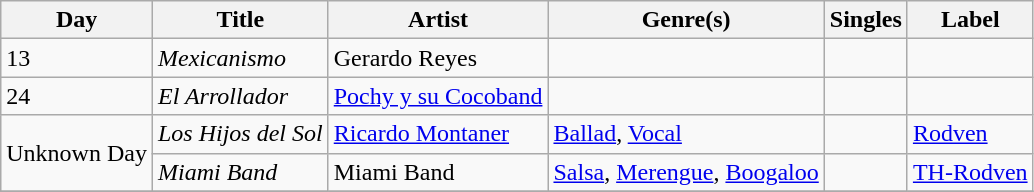<table class="wikitable sortable" style="text-align: left;">
<tr>
<th>Day</th>
<th>Title</th>
<th>Artist</th>
<th>Genre(s)</th>
<th>Singles</th>
<th>Label</th>
</tr>
<tr>
<td>13</td>
<td><em>Mexicanismo</em></td>
<td>Gerardo Reyes</td>
<td></td>
<td></td>
<td></td>
</tr>
<tr>
<td>24</td>
<td><em>El Arrollador</em></td>
<td><a href='#'>Pochy y su Cocoband</a></td>
<td></td>
<td></td>
<td></td>
</tr>
<tr>
<td rowspan="2">Unknown Day</td>
<td><em>Los Hijos del Sol</em></td>
<td><a href='#'>Ricardo Montaner</a></td>
<td><a href='#'>Ballad</a>, <a href='#'>Vocal</a></td>
<td></td>
<td><a href='#'>Rodven</a></td>
</tr>
<tr>
<td><em>Miami Band</em></td>
<td>Miami Band</td>
<td><a href='#'>Salsa</a>, <a href='#'>Merengue</a>, <a href='#'>Boogaloo</a></td>
<td></td>
<td><a href='#'>TH-Rodven</a></td>
</tr>
<tr>
</tr>
</table>
